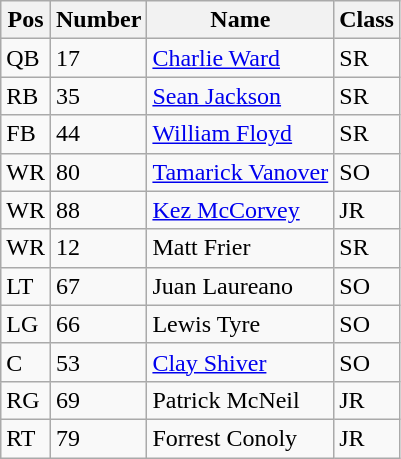<table class="wikitable">
<tr>
<th>Pos</th>
<th>Number</th>
<th>Name</th>
<th>Class</th>
</tr>
<tr>
<td>QB</td>
<td>17</td>
<td><a href='#'>Charlie Ward</a></td>
<td>SR</td>
</tr>
<tr>
<td>RB</td>
<td>35</td>
<td><a href='#'>Sean Jackson</a></td>
<td>SR</td>
</tr>
<tr>
<td>FB</td>
<td>44</td>
<td><a href='#'>William Floyd</a></td>
<td>SR</td>
</tr>
<tr>
<td>WR</td>
<td>80</td>
<td><a href='#'>Tamarick Vanover</a></td>
<td>SO</td>
</tr>
<tr>
<td>WR</td>
<td>88</td>
<td><a href='#'>Kez McCorvey</a></td>
<td>JR</td>
</tr>
<tr>
<td>WR</td>
<td>12</td>
<td>Matt Frier</td>
<td>SR</td>
</tr>
<tr>
<td>LT</td>
<td>67</td>
<td>Juan Laureano</td>
<td>SO</td>
</tr>
<tr>
<td>LG</td>
<td>66</td>
<td>Lewis Tyre</td>
<td>SO</td>
</tr>
<tr>
<td>C</td>
<td>53</td>
<td><a href='#'>Clay Shiver</a></td>
<td>SO</td>
</tr>
<tr>
<td>RG</td>
<td>69</td>
<td>Patrick McNeil</td>
<td>JR</td>
</tr>
<tr>
<td>RT</td>
<td>79</td>
<td>Forrest Conoly</td>
<td>JR</td>
</tr>
</table>
